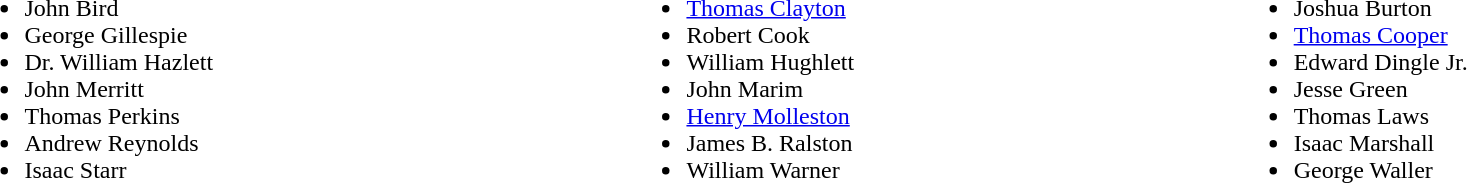<table width=100%>
<tr valign=top>
<td><br><ul><li>John Bird</li><li>George Gillespie</li><li>Dr. William Hazlett</li><li>John Merritt</li><li>Thomas Perkins</li><li>Andrew Reynolds</li><li>Isaac Starr</li></ul></td>
<td><br><ul><li><a href='#'>Thomas Clayton</a></li><li>Robert Cook</li><li>William Hughlett</li><li>John Marim</li><li><a href='#'>Henry Molleston</a></li><li>James B. Ralston</li><li>William Warner</li></ul></td>
<td><br><ul><li>Joshua Burton</li><li><a href='#'>Thomas Cooper</a></li><li>Edward Dingle Jr.</li><li>Jesse Green</li><li>Thomas Laws</li><li>Isaac Marshall</li><li>George Waller</li></ul></td>
</tr>
</table>
